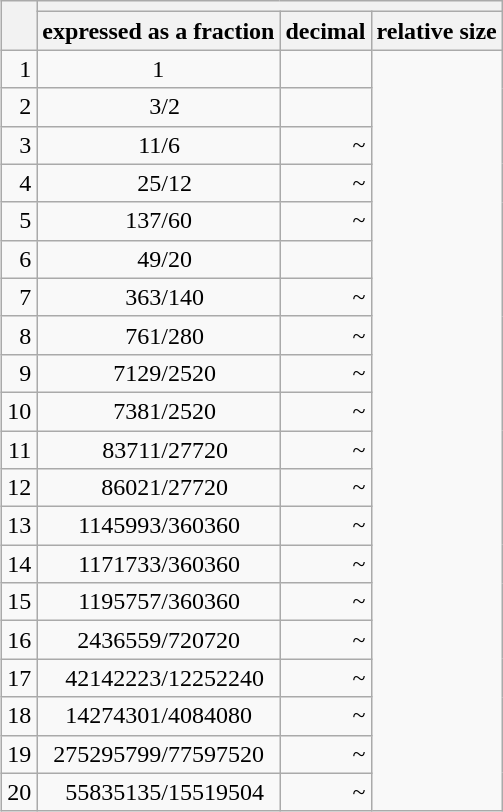<table class="wikitable" style="margin:0 0 0 1em; text-align:right; float:right;">
<tr>
<th rowspan="2" style="padding-top:1em;"></th>
<th colspan="4"></th>
</tr>
<tr>
<th colspan="2">expressed as a fraction</th>
<th>decimal</th>
<th>relative size</th>
</tr>
<tr>
<td style="text-align:right;">1</td>
<td style="text-align:center;" colspan="2">1</td>
<td></td>
</tr>
<tr>
<td style="text-align:right;">2</td>
<td style="border-right:none;text-align:right;padding-right:0;">3</td>
<td style="border-left:none;text-align:left;padding-left:0;">/2</td>
<td></td>
</tr>
<tr>
<td style="text-align:right;">3</td>
<td style="border-right:none;text-align:right;padding-right:0;">11</td>
<td style="border-left:none;text-align:left;padding-left:0;">/6</td>
<td>~</td>
</tr>
<tr>
<td style="text-align:right;">4</td>
<td style="border-right:none;text-align:right;padding-right:0;">25</td>
<td style="border-left:none;text-align:left;padding-left:0;">/12</td>
<td>~</td>
</tr>
<tr>
<td style="text-align:right;">5</td>
<td style="border-right:none;text-align:right;padding-right:0;">137</td>
<td style="border-left:none;text-align:left;padding-left:0;">/60</td>
<td>~</td>
</tr>
<tr>
<td style="text-align:right;">6</td>
<td style="border-right:none;text-align:right;padding-right:0;">49</td>
<td style="border-left:none;text-align:left;padding-left:0;">/20</td>
<td></td>
</tr>
<tr>
<td style="text-align:right;">7</td>
<td style="border-right:none;text-align:right;padding-right:0;">363</td>
<td style="border-left:none;text-align:left;padding-left:0;">/140</td>
<td>~</td>
</tr>
<tr>
<td style="text-align:right;">8</td>
<td style="border-right:none;text-align:right;padding-right:0;">761</td>
<td style="border-left:none;text-align:left;padding-left:0;">/280</td>
<td>~</td>
</tr>
<tr>
<td style="text-align:right;">9</td>
<td style="border-right:none;text-align:right;padding-right:0;">7129</td>
<td style="border-left:none;text-align:left;padding-left:0;">/2520</td>
<td>~</td>
</tr>
<tr>
<td style="text-align:right;">10</td>
<td style="border-right:none;text-align:right;padding-right:0;">7381</td>
<td style="border-left:none;text-align:left;padding-left:0;">/2520</td>
<td>~</td>
</tr>
<tr>
<td style="text-align:right;">11</td>
<td style="border-right:none;text-align:right;padding-right:0;">83711</td>
<td style="border-left:none;text-align:left;padding-left:0;">/27720</td>
<td>~</td>
</tr>
<tr>
<td style="text-align:right;">12</td>
<td style="border-right:none;text-align:right;padding-right:0;">86021</td>
<td style="border-left:none;text-align:left;padding-left:0;">/27720</td>
<td>~</td>
</tr>
<tr>
<td style="text-align:right;">13</td>
<td style="border-right:none;text-align:right;padding-right:0;">1145993</td>
<td style="border-left:none;text-align:left;padding-left:0;">/360360</td>
<td>~</td>
</tr>
<tr>
<td style="text-align:right;">14</td>
<td style="border-right:none;text-align:right;padding-right:0;">1171733</td>
<td style="border-left:none;text-align:left;padding-left:0;">/360360</td>
<td>~</td>
</tr>
<tr>
<td style="text-align:right;">15</td>
<td style="border-right:none;text-align:right;padding-right:0;">1195757</td>
<td style="border-left:none;text-align:left;padding-left:0;">/360360</td>
<td>~</td>
</tr>
<tr>
<td style="text-align:right;">16</td>
<td style="border-right:none;text-align:right;padding-right:0;">2436559</td>
<td style="border-left:none;text-align:left;padding-left:0;">/720720</td>
<td>~</td>
</tr>
<tr>
<td style="text-align:right;">17</td>
<td style="border-right:none;text-align:right;padding-right:0;">42142223</td>
<td style="border-left:none;text-align:left;padding-left:0;">/12252240</td>
<td>~</td>
</tr>
<tr>
<td style="text-align:right;">18</td>
<td style="border-right:none;text-align:right;padding-right:0;">14274301</td>
<td style="border-left:none;text-align:left;padding-left:0;">/4084080</td>
<td>~</td>
</tr>
<tr>
<td style="text-align:right;">19</td>
<td style="border-right:none;text-align:right;padding-right:0;">275295799</td>
<td style="border-left:none;text-align:left;padding-left:0;">/77597520</td>
<td>~</td>
</tr>
<tr>
<td style="text-align:right;">20</td>
<td style="border-right:none;text-align:right;padding-right:0;">55835135</td>
<td style="border-left:none;text-align:left;padding-left:0;">/15519504</td>
<td>~</td>
</tr>
</table>
